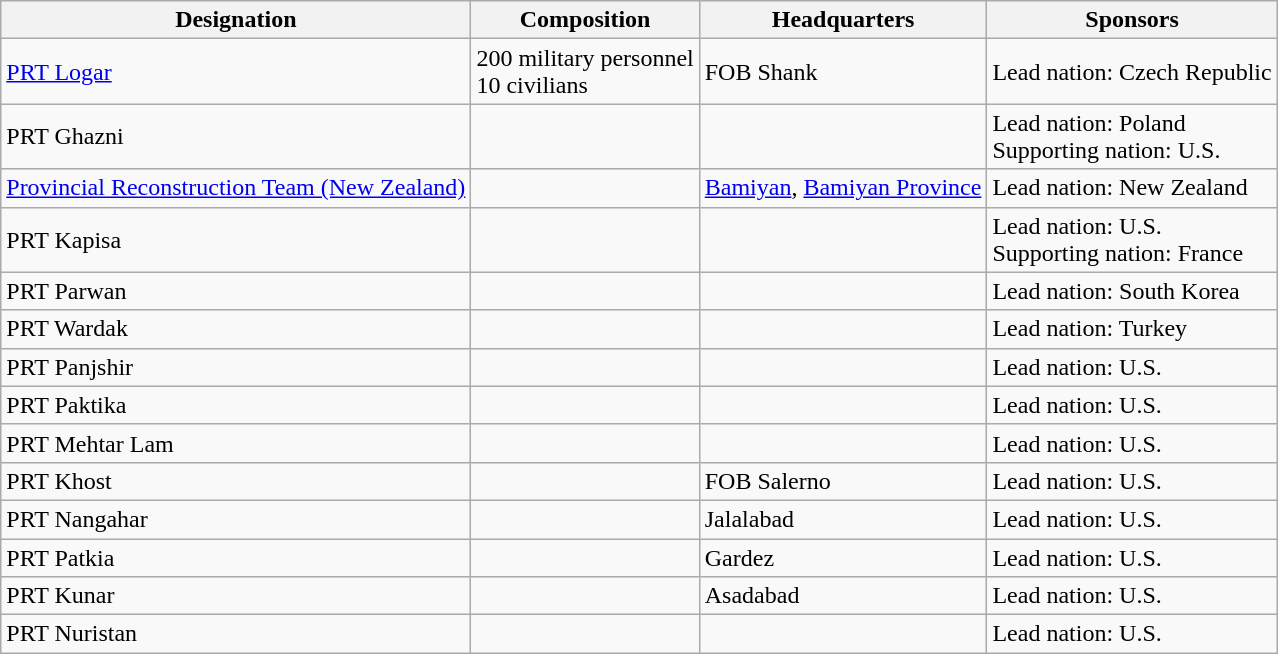<table class="wikitable">
<tr>
<th>Designation</th>
<th>Composition</th>
<th>Headquarters</th>
<th>Sponsors</th>
</tr>
<tr>
<td> <a href='#'>PRT Logar</a></td>
<td>200 military personnel<br>10 civilians</td>
<td>FOB Shank</td>
<td>Lead nation: Czech Republic</td>
</tr>
<tr>
<td>PRT Ghazni</td>
<td></td>
<td></td>
<td>Lead nation: Poland<br>Supporting nation: U.S.</td>
</tr>
<tr>
<td><a href='#'>Provincial Reconstruction Team (New Zealand)</a></td>
<td></td>
<td><a href='#'>Bamiyan</a>, <a href='#'>Bamiyan Province</a></td>
<td>Lead nation: New Zealand</td>
</tr>
<tr>
<td>PRT Kapisa</td>
<td></td>
<td></td>
<td>Lead nation: U.S.<br>Supporting nation: France</td>
</tr>
<tr>
<td>PRT Parwan</td>
<td></td>
<td></td>
<td>Lead nation: South Korea</td>
</tr>
<tr>
<td>PRT Wardak</td>
<td></td>
<td></td>
<td>Lead nation: Turkey</td>
</tr>
<tr>
<td>PRT Panjshir</td>
<td></td>
<td></td>
<td>Lead nation: U.S.</td>
</tr>
<tr>
<td>PRT Paktika</td>
<td></td>
<td></td>
<td>Lead nation: U.S.</td>
</tr>
<tr>
<td>PRT Mehtar Lam</td>
<td></td>
<td></td>
<td>Lead nation: U.S.</td>
</tr>
<tr>
<td>PRT Khost</td>
<td></td>
<td>FOB Salerno</td>
<td>Lead nation: U.S.</td>
</tr>
<tr>
<td>PRT Nangahar</td>
<td></td>
<td>Jalalabad</td>
<td>Lead nation: U.S.</td>
</tr>
<tr>
<td>PRT Patkia</td>
<td></td>
<td>Gardez</td>
<td>Lead nation: U.S.</td>
</tr>
<tr>
<td>PRT Kunar</td>
<td></td>
<td>Asadabad</td>
<td>Lead nation: U.S.</td>
</tr>
<tr>
<td>PRT Nuristan</td>
<td></td>
<td></td>
<td>Lead nation: U.S.</td>
</tr>
</table>
